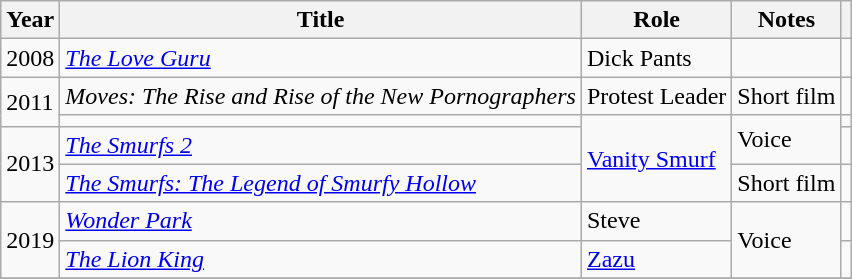<table class="wikitable sortable unsortable">
<tr>
<th>Year</th>
<th>Title</th>
<th>Role</th>
<th class="unsortable">Notes</th>
<th></th>
</tr>
<tr>
<td>2008</td>
<td><em><a href='#'>The Love Guru</a></em></td>
<td>Dick Pants</td>
<td></td>
<td style="text-align:center;"></td>
</tr>
<tr>
<td rowspan="2">2011</td>
<td><em>Moves: The Rise and Rise of the New Pornographers</em></td>
<td>Protest Leader</td>
<td>Short film</td>
<td style="text-align:center;"></td>
</tr>
<tr>
<td><em></em></td>
<td rowspan="3"><a href='#'>Vanity Smurf</a></td>
<td rowspan="2">Voice</td>
<td style="text-align:center;"></td>
</tr>
<tr>
<td rowspan="2">2013</td>
<td><em><a href='#'>The Smurfs 2</a></em></td>
<td style="text-align:center;"></td>
</tr>
<tr>
<td><em><a href='#'>The Smurfs: The Legend of Smurfy Hollow</a></em></td>
<td>Short film</td>
<td style="text-align:center;"></td>
</tr>
<tr>
<td rowspan="2">2019</td>
<td><em><a href='#'>Wonder Park</a></em></td>
<td>Steve</td>
<td rowspan="2">Voice</td>
<td style="text-align:center;"></td>
</tr>
<tr>
<td><em><a href='#'>The Lion King</a></em></td>
<td><a href='#'>Zazu</a></td>
<td style="text-align:center;"></td>
</tr>
<tr>
</tr>
</table>
